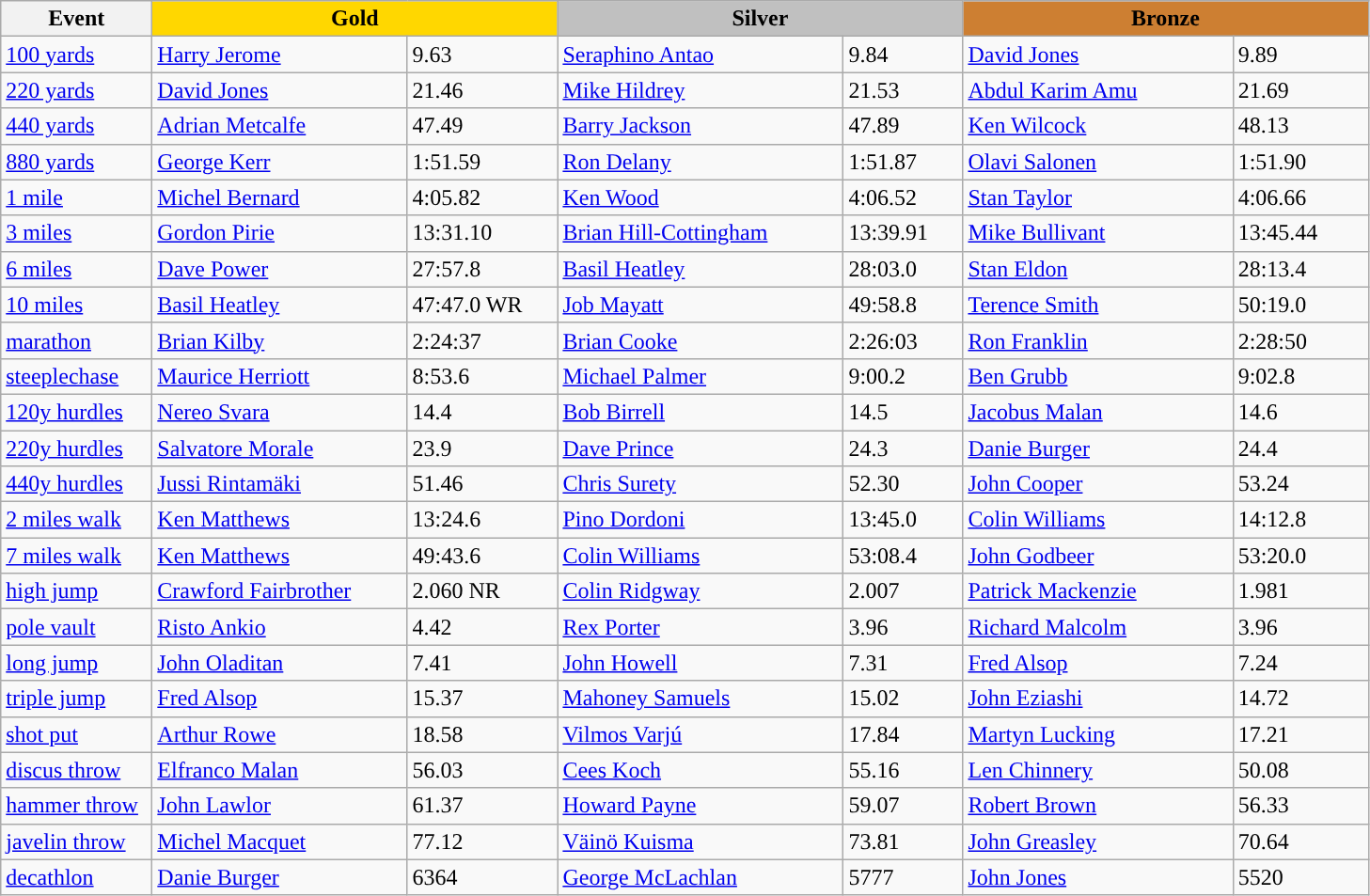<table class="wikitable" style="text-align:left">
<tr>
<th width=100>Event</th>
<th colspan="2" width="280" style="background:gold;">Gold</th>
<th colspan="2" width="280" style="background:silver;">Silver</th>
<th colspan="2" width="280" style="background:#CD7F32;">Bronze</th>
</tr>
<tr>
<td><a href='#'>100 yards</a></td>
<td> <a href='#'>Harry Jerome</a></td>
<td>9.63</td>
<td> <a href='#'>Seraphino Antao</a></td>
<td>9.84</td>
<td><a href='#'>David Jones</a></td>
<td>9.89</td>
</tr>
<tr>
<td><a href='#'>220 yards</a></td>
<td><a href='#'>David Jones</a></td>
<td>21.46</td>
<td> <a href='#'>Mike Hildrey</a></td>
<td>21.53</td>
<td> <a href='#'>Abdul Karim Amu</a></td>
<td>21.69</td>
</tr>
<tr>
<td><a href='#'>440 yards</a></td>
<td><a href='#'>Adrian Metcalfe</a></td>
<td>47.49</td>
<td><a href='#'>Barry Jackson</a></td>
<td>47.89</td>
<td><a href='#'>Ken Wilcock</a></td>
<td>48.13</td>
</tr>
<tr>
<td><a href='#'>880 yards</a></td>
<td> <a href='#'>George Kerr</a></td>
<td>1:51.59</td>
<td> <a href='#'>Ron Delany</a></td>
<td>1:51.87</td>
<td> <a href='#'>Olavi Salonen</a></td>
<td>1:51.90</td>
</tr>
<tr>
<td><a href='#'>1 mile</a></td>
<td> <a href='#'>Michel Bernard</a></td>
<td>4:05.82</td>
<td><a href='#'>Ken Wood</a></td>
<td>4:06.52</td>
<td><a href='#'>Stan Taylor</a></td>
<td>4:06.66</td>
</tr>
<tr>
<td><a href='#'>3 miles</a></td>
<td><a href='#'>Gordon Pirie</a></td>
<td>13:31.10</td>
<td><a href='#'>Brian Hill-Cottingham</a></td>
<td>13:39.91</td>
<td><a href='#'>Mike Bullivant</a></td>
<td>13:45.44</td>
</tr>
<tr>
<td><a href='#'>6 miles</a></td>
<td> <a href='#'>Dave Power</a></td>
<td>27:57.8</td>
<td><a href='#'>Basil Heatley</a></td>
<td>28:03.0</td>
<td><a href='#'>Stan Eldon</a></td>
<td>28:13.4</td>
</tr>
<tr>
<td><a href='#'>10 miles</a></td>
<td><a href='#'>Basil Heatley</a></td>
<td>47:47.0 WR</td>
<td><a href='#'>Job Mayatt</a></td>
<td>49:58.8</td>
<td><a href='#'>Terence Smith</a></td>
<td>50:19.0</td>
</tr>
<tr>
<td><a href='#'>marathon</a></td>
<td><a href='#'>Brian Kilby</a></td>
<td>2:24:37</td>
<td><a href='#'>Brian Cooke</a></td>
<td>2:26:03</td>
<td><a href='#'>Ron Franklin</a></td>
<td>2:28:50</td>
</tr>
<tr>
<td><a href='#'>steeplechase</a></td>
<td><a href='#'>Maurice Herriott</a></td>
<td>8:53.6</td>
<td><a href='#'>Michael Palmer</a></td>
<td>9:00.2</td>
<td><a href='#'>Ben Grubb</a></td>
<td>9:02.8</td>
</tr>
<tr>
<td><a href='#'>120y hurdles</a></td>
<td> <a href='#'>Nereo Svara</a></td>
<td>14.4</td>
<td><a href='#'>Bob Birrell</a></td>
<td>14.5</td>
<td> <a href='#'>Jacobus Malan</a></td>
<td>14.6</td>
</tr>
<tr>
<td><a href='#'>220y hurdles</a></td>
<td> <a href='#'>Salvatore Morale</a></td>
<td>23.9</td>
<td> <a href='#'>Dave Prince</a></td>
<td>24.3</td>
<td> <a href='#'>Danie Burger</a></td>
<td>24.4</td>
</tr>
<tr>
<td><a href='#'>440y hurdles</a></td>
<td> <a href='#'>Jussi Rintamäki</a></td>
<td>51.46</td>
<td><a href='#'>Chris Surety</a></td>
<td>52.30</td>
<td><a href='#'>John Cooper</a></td>
<td>53.24</td>
</tr>
<tr>
<td><a href='#'>2 miles walk</a></td>
<td><a href='#'>Ken Matthews</a></td>
<td>13:24.6</td>
<td> <a href='#'>Pino Dordoni</a></td>
<td>13:45.0</td>
<td><a href='#'>Colin Williams</a></td>
<td>14:12.8</td>
</tr>
<tr>
<td><a href='#'>7 miles walk</a></td>
<td><a href='#'>Ken Matthews</a></td>
<td>49:43.6</td>
<td><a href='#'>Colin Williams</a></td>
<td>53:08.4</td>
<td><a href='#'>John Godbeer</a></td>
<td>53:20.0</td>
</tr>
<tr>
<td><a href='#'>high jump</a></td>
<td> <a href='#'>Crawford Fairbrother</a></td>
<td>2.060 NR</td>
<td> <a href='#'>Colin Ridgway</a></td>
<td>2.007</td>
<td> <a href='#'>Patrick Mackenzie</a></td>
<td>1.981</td>
</tr>
<tr>
<td><a href='#'>pole vault</a></td>
<td> <a href='#'>Risto Ankio</a></td>
<td>4.42</td>
<td><a href='#'>Rex Porter</a></td>
<td>3.96</td>
<td> <a href='#'>Richard Malcolm</a></td>
<td>3.96</td>
</tr>
<tr>
<td><a href='#'>long jump</a></td>
<td> <a href='#'>John Oladitan</a></td>
<td>7.41</td>
<td><a href='#'>John Howell</a></td>
<td>7.31</td>
<td><a href='#'>Fred Alsop</a></td>
<td>7.24</td>
</tr>
<tr>
<td><a href='#'>triple jump</a></td>
<td><a href='#'>Fred Alsop</a></td>
<td>15.37</td>
<td> <a href='#'>Mahoney Samuels</a></td>
<td>15.02</td>
<td> <a href='#'>John Eziashi</a></td>
<td>14.72</td>
</tr>
<tr>
<td><a href='#'>shot put</a></td>
<td><a href='#'>Arthur Rowe</a></td>
<td>18.58</td>
<td> <a href='#'>Vilmos Varjú</a></td>
<td>17.84</td>
<td><a href='#'>Martyn Lucking</a></td>
<td>17.21</td>
</tr>
<tr>
<td><a href='#'>discus throw</a></td>
<td> <a href='#'>Elfranco Malan</a></td>
<td>56.03</td>
<td> <a href='#'>Cees Koch</a></td>
<td>55.16</td>
<td> <a href='#'>Len Chinnery</a></td>
<td>50.08</td>
</tr>
<tr>
<td><a href='#'>hammer throw</a></td>
<td> <a href='#'>John Lawlor</a></td>
<td>61.37</td>
<td><a href='#'>Howard Payne</a></td>
<td>59.07</td>
<td> <a href='#'>Robert Brown</a></td>
<td>56.33</td>
</tr>
<tr>
<td><a href='#'>javelin throw</a></td>
<td> <a href='#'>Michel Macquet</a></td>
<td>77.12</td>
<td> <a href='#'>Väinö Kuisma</a></td>
<td>73.81</td>
<td><a href='#'>John Greasley</a></td>
<td>70.64</td>
</tr>
<tr>
<td><a href='#'>decathlon</a></td>
<td> <a href='#'>Danie Burger</a></td>
<td>6364</td>
<td> <a href='#'>George McLachlan</a></td>
<td>5777</td>
<td> <a href='#'>John Jones</a></td>
<td>5520</td>
</tr>
</table>
